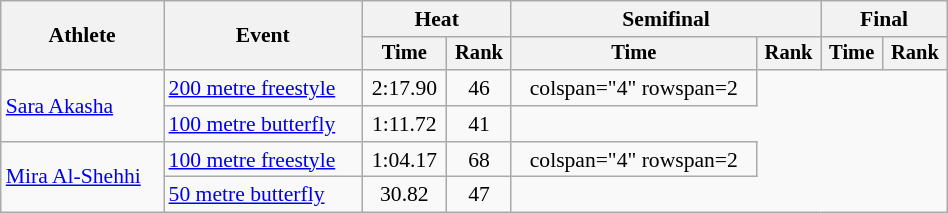<table class="wikitable" style="text-align:center; font-size:90%; width:50%;">
<tr>
<th rowspan="2">Athlete</th>
<th rowspan="2">Event</th>
<th colspan="2">Heat</th>
<th colspan="2">Semifinal</th>
<th colspan="2">Final</th>
</tr>
<tr style="font-size:95%">
<th>Time</th>
<th>Rank</th>
<th>Time</th>
<th>Rank</th>
<th>Time</th>
<th>Rank</th>
</tr>
<tr>
<td align=left rowspan=2><a href='#'>Sara Akasha</a></td>
<td align=left><a href='#'>200 metre freestyle</a></td>
<td>2:17.90</td>
<td>46</td>
<td>colspan="4" rowspan=2 </td>
</tr>
<tr>
<td align=left><a href='#'>100 metre butterfly</a></td>
<td>1:11.72</td>
<td>41</td>
</tr>
<tr>
<td align=left rowspan=2><a href='#'>Mira Al-Shehhi</a></td>
<td align=left><a href='#'>100 metre freestyle</a></td>
<td>1:04.17</td>
<td>68</td>
<td>colspan="4" rowspan=2</td>
</tr>
<tr>
<td align=left><a href='#'>50 metre butterfly</a></td>
<td>30.82</td>
<td>47</td>
</tr>
</table>
